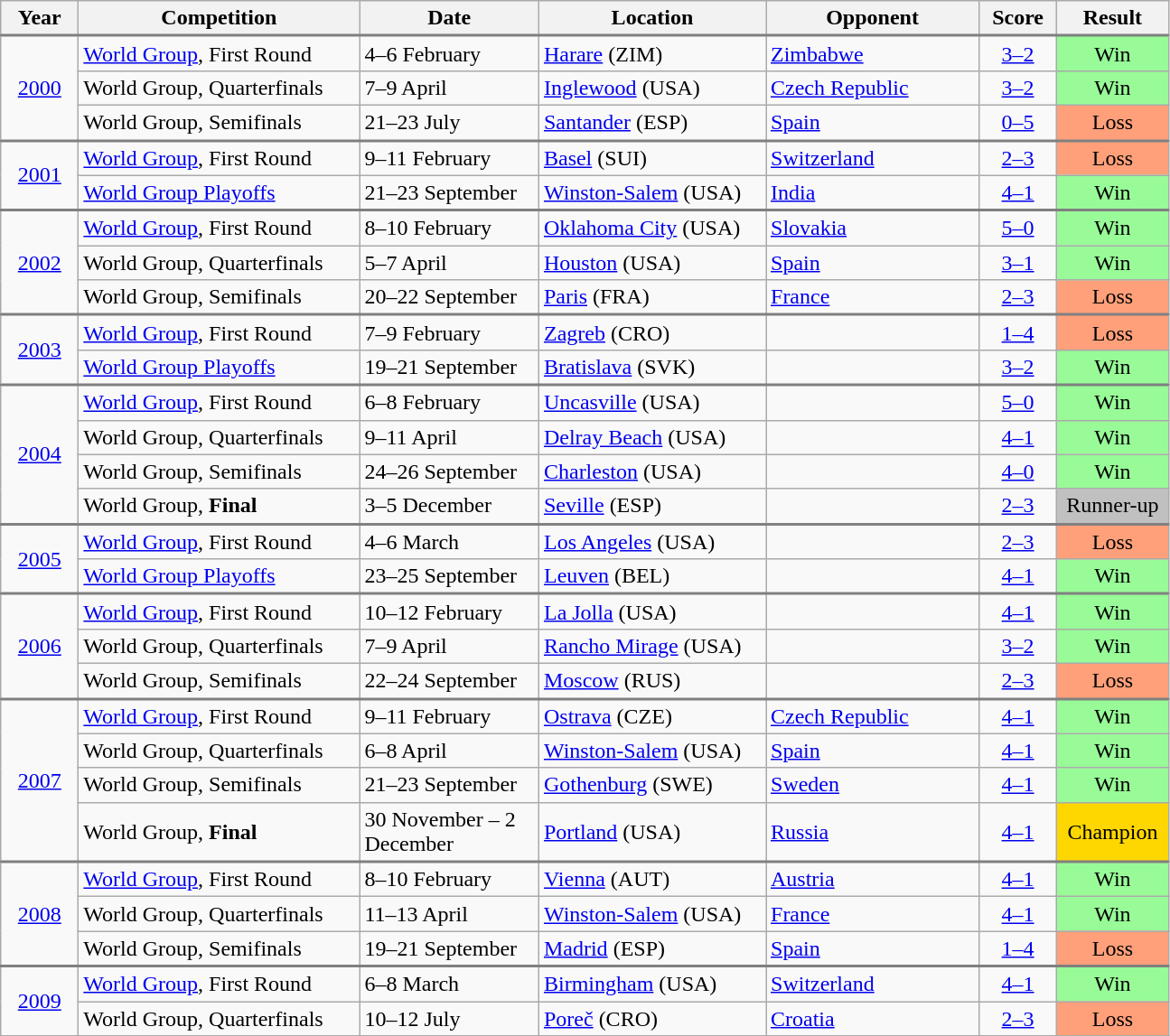<table class="wikitable collapsible collapsed">
<tr>
<th width="50">Year</th>
<th width="200">Competition</th>
<th width="125">Date</th>
<th width="160">Location</th>
<th width="150">Opponent</th>
<th width="50">Score</th>
<th width="75">Result</th>
</tr>
<tr style="border-top:2px solid gray;">
<td align="center" rowspan="3"><a href='#'>2000</a></td>
<td><a href='#'>World Group</a>, First Round</td>
<td>4–6 February</td>
<td><a href='#'>Harare</a> (ZIM)</td>
<td> <a href='#'>Zimbabwe</a></td>
<td align="center"><a href='#'>3–2</a></td>
<td align="center" bgcolor="#98FB98">Win</td>
</tr>
<tr>
<td nowrap>World Group, Quarterfinals</td>
<td>7–9 April</td>
<td><a href='#'>Inglewood</a> (USA)</td>
<td> <a href='#'>Czech Republic</a></td>
<td align="center"><a href='#'>3–2</a></td>
<td align="center" bgcolor="#98FB98">Win</td>
</tr>
<tr>
<td>World Group, Semifinals</td>
<td>21–23 July</td>
<td><a href='#'>Santander</a> (ESP)</td>
<td> <a href='#'>Spain</a></td>
<td align="center"><a href='#'>0–5</a></td>
<td align="center" bgcolor="FFA07A">Loss</td>
</tr>
<tr style="border-top:2px solid gray;">
<td align="center" rowspan="2"><a href='#'>2001</a></td>
<td><a href='#'>World Group</a>, First Round</td>
<td>9–11 February</td>
<td><a href='#'>Basel</a> (SUI)</td>
<td> <a href='#'>Switzerland</a></td>
<td align="center"><a href='#'>2–3</a></td>
<td align="center" bgcolor="FFA07A">Loss</td>
</tr>
<tr>
<td><a href='#'>World Group Playoffs</a></td>
<td>21–23 September</td>
<td><a href='#'>Winston-Salem</a> (USA)</td>
<td> <a href='#'>India</a></td>
<td align="center"><a href='#'>4–1</a></td>
<td align="center" bgcolor="#98FB98">Win</td>
</tr>
<tr style="border-top:2px solid gray;">
<td align="center" rowspan="3"><a href='#'>2002</a></td>
<td><a href='#'>World Group</a>, First Round</td>
<td>8–10 February</td>
<td><a href='#'>Oklahoma City</a> (USA)</td>
<td> <a href='#'>Slovakia</a></td>
<td align="center"><a href='#'>5–0</a></td>
<td align="center" bgcolor="#98FB98">Win</td>
</tr>
<tr>
<td>World Group, Quarterfinals</td>
<td>5–7 April</td>
<td><a href='#'>Houston</a> (USA)</td>
<td> <a href='#'>Spain</a></td>
<td align="center"><a href='#'>3–1</a></td>
<td align="center" bgcolor="#98FB98">Win</td>
</tr>
<tr>
<td>World Group, Semifinals</td>
<td>20–22 September</td>
<td><a href='#'>Paris</a> (FRA)</td>
<td> <a href='#'>France</a></td>
<td align="center"><a href='#'>2–3</a></td>
<td align="center" bgcolor="FFA07A">Loss</td>
</tr>
<tr style="border-top:2px solid gray;">
<td align="center" rowspan="2"><a href='#'>2003</a></td>
<td><a href='#'>World Group</a>, First Round</td>
<td>7–9 February</td>
<td><a href='#'>Zagreb</a> (CRO)</td>
<td></td>
<td align="center"><a href='#'>1–4</a></td>
<td align="center" bgcolor="FFA07A">Loss</td>
</tr>
<tr>
<td><a href='#'>World Group Playoffs</a></td>
<td>19–21 September</td>
<td><a href='#'>Bratislava</a> (SVK)</td>
<td></td>
<td align="center"><a href='#'>3–2</a></td>
<td align="center" bgcolor="#98FB98">Win</td>
</tr>
<tr style="border-top:2px solid gray;">
<td align="center" rowspan="4"><a href='#'>2004</a></td>
<td><a href='#'>World Group</a>, First Round</td>
<td>6–8 February</td>
<td><a href='#'>Uncasville</a> (USA)</td>
<td></td>
<td align="center"><a href='#'>5–0</a></td>
<td align="center" bgcolor="#98FB98">Win</td>
</tr>
<tr>
<td>World Group, Quarterfinals</td>
<td>9–11 April</td>
<td><a href='#'>Delray Beach</a> (USA)</td>
<td></td>
<td align="center"><a href='#'>4–1</a></td>
<td align="center" bgcolor="#98FB98">Win</td>
</tr>
<tr>
<td>World Group, Semifinals</td>
<td>24–26 September</td>
<td><a href='#'>Charleston</a> (USA)</td>
<td></td>
<td align="center"><a href='#'>4–0</a></td>
<td align="center" bgcolor="#98FB98">Win</td>
</tr>
<tr>
<td>World Group, <strong>Final</strong></td>
<td>3–5 December</td>
<td><a href='#'>Seville</a> (ESP)</td>
<td></td>
<td align="center"><a href='#'>2–3</a></td>
<td align="center" bgcolor="silver">Runner-up</td>
</tr>
<tr style="border-top:2px solid gray;">
<td align="center" rowspan="2"><a href='#'>2005</a></td>
<td><a href='#'>World Group</a>, First Round</td>
<td>4–6 March</td>
<td><a href='#'>Los Angeles</a> (USA)</td>
<td></td>
<td align="center"><a href='#'>2–3</a></td>
<td align="center" bgcolor="FFA07A">Loss</td>
</tr>
<tr>
<td><a href='#'>World Group Playoffs</a></td>
<td>23–25 September</td>
<td><a href='#'>Leuven</a> (BEL)</td>
<td></td>
<td align="center"><a href='#'>4–1</a></td>
<td align="center" bgcolor="#98FB98">Win</td>
</tr>
<tr style="border-top:2px solid gray;">
<td align="center" rowspan="3"><a href='#'>2006</a></td>
<td><a href='#'>World Group</a>, First Round</td>
<td>10–12 February</td>
<td><a href='#'>La Jolla</a> (USA)</td>
<td></td>
<td align="center"><a href='#'>4–1</a></td>
<td align="center" bgcolor="#98FB98">Win</td>
</tr>
<tr>
<td>World Group, Quarterfinals</td>
<td>7–9 April</td>
<td><a href='#'>Rancho Mirage</a> (USA)</td>
<td></td>
<td align="center"><a href='#'>3–2</a></td>
<td align="center" bgcolor="#98FB98">Win</td>
</tr>
<tr>
<td>World Group, Semifinals</td>
<td>22–24 September</td>
<td><a href='#'>Moscow</a> (RUS)</td>
<td></td>
<td align="center"><a href='#'>2–3</a></td>
<td align="center" bgcolor="FFA07A">Loss</td>
</tr>
<tr style="border-top:2px solid gray;">
<td align="center" rowspan="4"><a href='#'>2007</a></td>
<td><a href='#'>World Group</a>, First Round</td>
<td>9–11 February</td>
<td><a href='#'>Ostrava</a> (CZE)</td>
<td> <a href='#'>Czech Republic</a></td>
<td align="center"><a href='#'>4–1</a></td>
<td align="center" bgcolor="#98FB98">Win</td>
</tr>
<tr>
<td>World Group, Quarterfinals</td>
<td>6–8 April</td>
<td><a href='#'>Winston-Salem</a> (USA)</td>
<td> <a href='#'>Spain</a></td>
<td align="center"><a href='#'>4–1</a></td>
<td align="center" bgcolor="#98FB98">Win</td>
</tr>
<tr>
<td>World Group, Semifinals</td>
<td>21–23 September</td>
<td><a href='#'>Gothenburg</a> (SWE)</td>
<td> <a href='#'>Sweden</a></td>
<td align="center"><a href='#'>4–1</a></td>
<td align="center" bgcolor="#98FB98">Win</td>
</tr>
<tr>
<td>World Group, <strong>Final</strong></td>
<td>30 November – 2 December</td>
<td><a href='#'>Portland</a> (USA)</td>
<td> <a href='#'>Russia</a></td>
<td align="center"><a href='#'>4–1</a></td>
<td align="center" bgcolor="gold">Champion</td>
</tr>
<tr style="border-top:2px solid gray;">
<td align="center" rowspan="3"><a href='#'>2008</a></td>
<td><a href='#'>World Group</a>, First Round</td>
<td>8–10 February</td>
<td><a href='#'>Vienna</a> (AUT)</td>
<td> <a href='#'>Austria</a></td>
<td align="center"><a href='#'>4–1</a></td>
<td align="center" bgcolor="#98FB98">Win</td>
</tr>
<tr>
<td>World Group, Quarterfinals</td>
<td>11–13 April</td>
<td><a href='#'>Winston-Salem</a> (USA)</td>
<td> <a href='#'>France</a></td>
<td align="center"><a href='#'>4–1</a></td>
<td align="center" bgcolor="#98FB98">Win</td>
</tr>
<tr>
<td>World Group, Semifinals</td>
<td>19–21 September</td>
<td><a href='#'>Madrid</a> (ESP)</td>
<td> <a href='#'>Spain</a></td>
<td align="center"><a href='#'>1–4</a></td>
<td align="center" bgcolor="FFA07A">Loss</td>
</tr>
<tr style="border-top:2px solid gray;">
<td align="center" rowspan="2"><a href='#'>2009</a></td>
<td><a href='#'>World Group</a>, First Round</td>
<td>6–8 March</td>
<td><a href='#'>Birmingham</a> (USA)</td>
<td> <a href='#'>Switzerland</a></td>
<td align="center"><a href='#'>4–1</a></td>
<td align="center" bgcolor="#98FB98">Win</td>
</tr>
<tr>
<td>World Group, Quarterfinals</td>
<td>10–12 July</td>
<td><a href='#'>Poreč</a> (CRO)</td>
<td> <a href='#'>Croatia</a></td>
<td align="center"><a href='#'>2–3</a></td>
<td align="center" bgcolor="FFA07A">Loss</td>
</tr>
</table>
